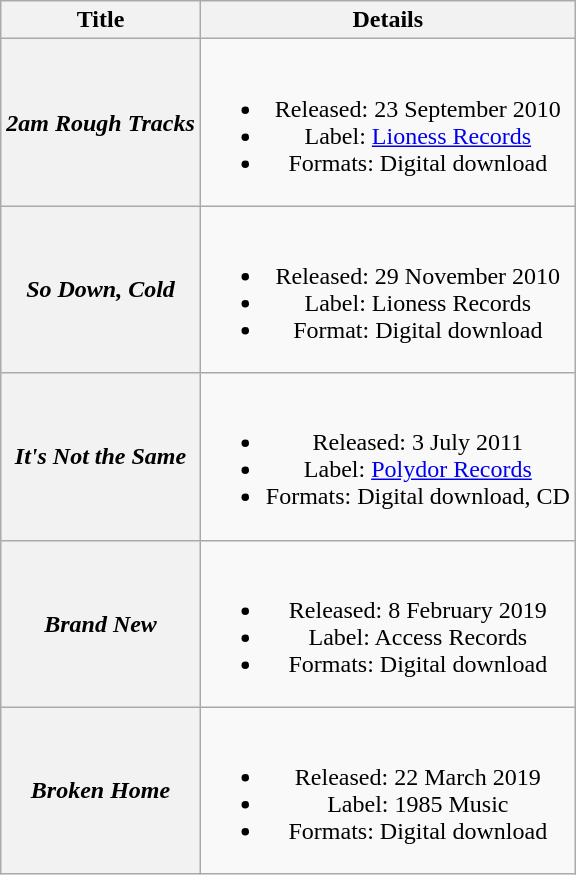<table class="wikitable plainrowheaders" style="text-align:center;">
<tr>
<th scope="col">Title</th>
<th scope="col">Details</th>
</tr>
<tr>
<th scope="row"><em>2am Rough Tracks</em></th>
<td><br><ul><li>Released: 23 September 2010</li><li>Label: <a href='#'>Lioness Records</a></li><li>Formats: Digital download</li></ul></td>
</tr>
<tr>
<th scope="row"><em>So Down, Cold</em></th>
<td><br><ul><li>Released: 29 November 2010</li><li>Label: Lioness Records</li><li>Format: Digital download</li></ul></td>
</tr>
<tr>
<th scope="row"><em>It's Not the Same</em></th>
<td><br><ul><li>Released: 3 July 2011</li><li>Label: <a href='#'>Polydor Records</a></li><li>Formats: Digital download, CD</li></ul></td>
</tr>
<tr>
<th scope="row"><em>Brand New</em></th>
<td><br><ul><li>Released: 8 February 2019</li><li>Label: Access Records</li><li>Formats: Digital download</li></ul></td>
</tr>
<tr>
<th scope="row"><em>Broken Home</em> <br></th>
<td><br><ul><li>Released: 22 March 2019</li><li>Label: 1985 Music</li><li>Formats: Digital download</li></ul></td>
</tr>
</table>
